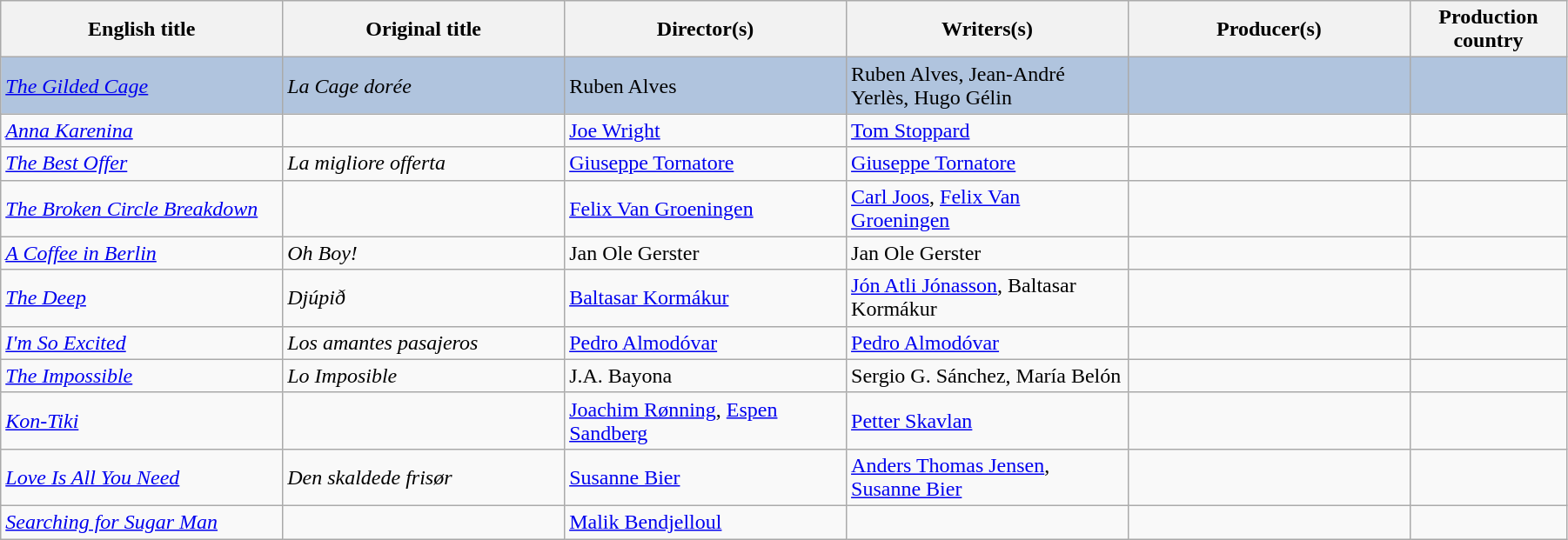<table class="wikitable" style="width:95%;" cellpadding="5">
<tr>
<th style="width:18%;">English title</th>
<th style="width:18%;">Original title</th>
<th style="width:18%;">Director(s)</th>
<th style="width:18%;">Writers(s)</th>
<th style="width:18%;">Producer(s)</th>
<th style="width:10%;">Production country</th>
</tr>
<tr style="background:#B0C4DE;">
<td><em><a href='#'>The Gilded Cage</a></em></td>
<td><em>La Cage dorée</em></td>
<td>Ruben Alves</td>
<td>Ruben Alves, Jean-André Yerlès, Hugo Gélin</td>
<td></td>
<td> </td>
</tr>
<tr>
<td><em><a href='#'>Anna Karenina</a></em></td>
<td></td>
<td><a href='#'>Joe Wright</a></td>
<td><a href='#'>Tom Stoppard</a></td>
<td></td>
<td></td>
</tr>
<tr>
<td><em><a href='#'>The Best Offer</a></em></td>
<td><em>La migliore offerta</em></td>
<td><a href='#'>Giuseppe Tornatore</a></td>
<td><a href='#'>Giuseppe Tornatore</a></td>
<td></td>
<td></td>
</tr>
<tr>
<td><em><a href='#'>The Broken Circle Breakdown</a></em></td>
<td></td>
<td><a href='#'>Felix Van Groeningen</a></td>
<td><a href='#'>Carl Joos</a>, <a href='#'>Felix Van Groeningen</a></td>
<td></td>
<td></td>
</tr>
<tr>
<td><em><a href='#'>A Coffee in Berlin</a></em></td>
<td><em>Oh Boy!</em></td>
<td>Jan Ole Gerster</td>
<td>Jan Ole Gerster</td>
<td></td>
<td></td>
</tr>
<tr>
<td><em><a href='#'>The Deep</a></em></td>
<td><em>Djúpið</em></td>
<td><a href='#'>Baltasar Kormákur</a></td>
<td><a href='#'>Jón Atli Jónasson</a>, Baltasar Kormákur</td>
<td></td>
<td></td>
</tr>
<tr>
<td><em><a href='#'>I'm So Excited</a></em></td>
<td><em>Los amantes pasajeros</em></td>
<td><a href='#'>Pedro Almodóvar</a></td>
<td><a href='#'>Pedro Almodóvar</a></td>
<td></td>
<td></td>
</tr>
<tr>
<td><em><a href='#'>The Impossible</a></em></td>
<td><em>Lo Imposible</em></td>
<td>J.A. Bayona</td>
<td>Sergio G. Sánchez, María Belón</td>
<td></td>
<td></td>
</tr>
<tr>
<td><em><a href='#'>Kon-Tiki</a></em></td>
<td></td>
<td><a href='#'>Joachim Rønning</a>, <a href='#'>Espen Sandberg</a></td>
<td><a href='#'>Petter Skavlan</a></td>
<td></td>
<td>    </td>
</tr>
<tr>
<td><em><a href='#'>Love Is All You Need</a></em></td>
<td><em>Den skaldede frisør</em></td>
<td><a href='#'>Susanne Bier</a></td>
<td><a href='#'>Anders Thomas Jensen</a>, <a href='#'>Susanne Bier</a></td>
<td></td>
<td></td>
</tr>
<tr>
<td><em><a href='#'>Searching for Sugar Man</a></em></td>
<td></td>
<td><a href='#'>Malik Bendjelloul</a></td>
<td></td>
<td></td>
<td> </td>
</tr>
</table>
